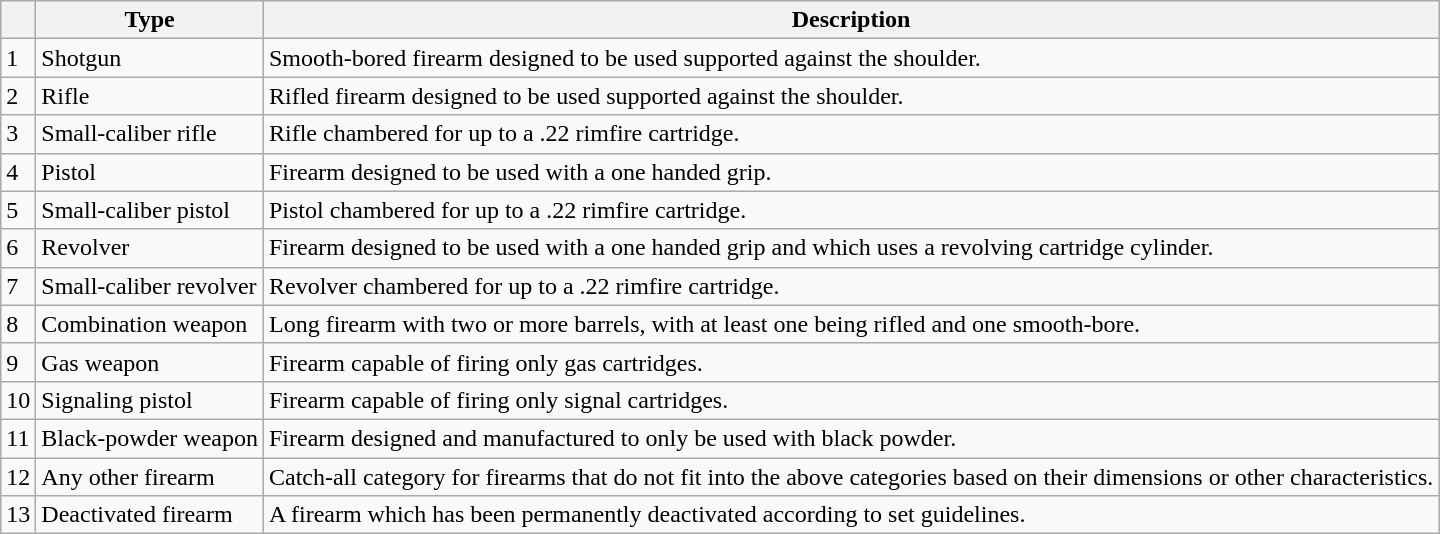<table class="wikitable collapsible collapsed">
<tr>
<th></th>
<th>Type</th>
<th>Description</th>
</tr>
<tr>
<td>1</td>
<td>Shotgun</td>
<td>Smooth-bored firearm designed to be used supported against the shoulder.</td>
</tr>
<tr>
<td>2</td>
<td>Rifle</td>
<td>Rifled firearm designed to be used supported against the shoulder.</td>
</tr>
<tr>
<td>3</td>
<td>Small-caliber rifle</td>
<td>Rifle chambered for up to a .22 rimfire cartridge.</td>
</tr>
<tr>
<td>4</td>
<td>Pistol</td>
<td>Firearm designed to be used with a one handed grip.</td>
</tr>
<tr>
<td>5</td>
<td>Small-caliber pistol</td>
<td>Pistol chambered for up to a .22 rimfire cartridge.</td>
</tr>
<tr>
<td>6</td>
<td>Revolver</td>
<td>Firearm designed to be used with a one handed grip and which uses a revolving cartridge cylinder.</td>
</tr>
<tr>
<td>7</td>
<td>Small-caliber revolver</td>
<td>Revolver chambered for up to a .22 rimfire cartridge.</td>
</tr>
<tr>
<td>8</td>
<td>Combination weapon</td>
<td>Long firearm with two or more barrels, with at least one being rifled and one smooth-bore.</td>
</tr>
<tr>
<td>9</td>
<td>Gas weapon</td>
<td>Firearm capable of firing only gas cartridges.</td>
</tr>
<tr>
<td>10</td>
<td>Signaling pistol</td>
<td>Firearm capable of firing only signal cartridges.</td>
</tr>
<tr>
<td>11</td>
<td>Black-powder weapon</td>
<td>Firearm designed and manufactured to only be used with black powder.</td>
</tr>
<tr>
<td>12</td>
<td>Any other firearm</td>
<td>Catch-all category for firearms that do not fit into the above categories based on their dimensions or other characteristics.</td>
</tr>
<tr>
<td>13</td>
<td>Deactivated firearm</td>
<td>A firearm which has been permanently deactivated according to set guidelines.</td>
</tr>
</table>
